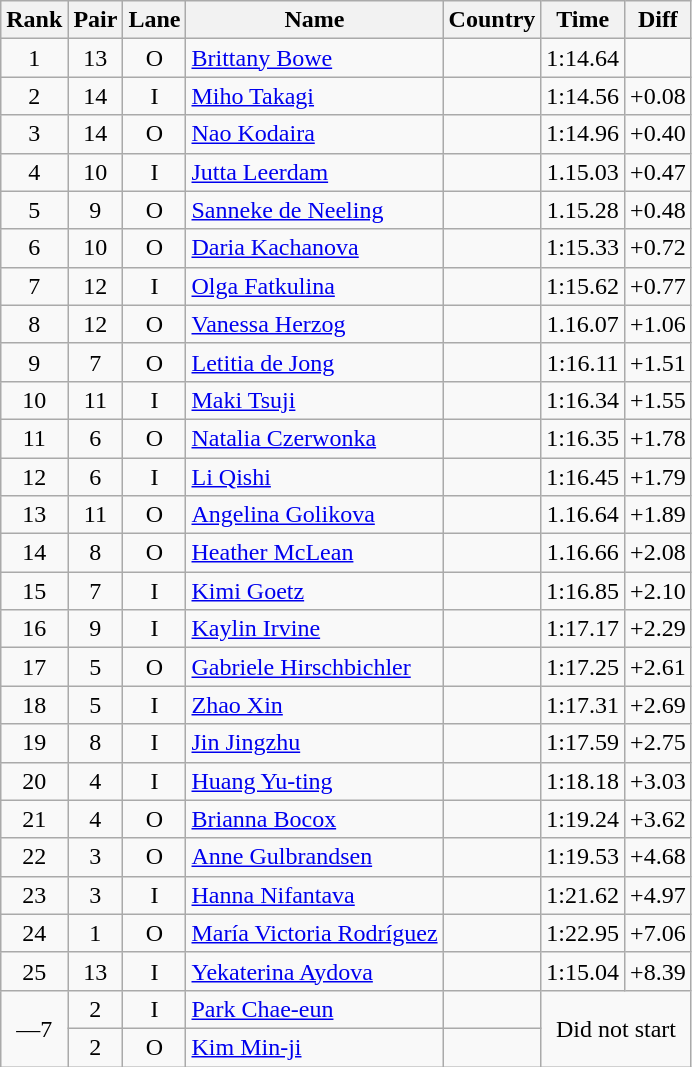<table class="wikitable sortable" style="text-align:center">
<tr>
<th>Rank</th>
<th>Pair</th>
<th>Lane</th>
<th>Name</th>
<th>Country</th>
<th>Time</th>
<th>Diff</th>
</tr>
<tr>
<td>1</td>
<td>13</td>
<td>O</td>
<td align=left><a href='#'>Brittany Bowe</a></td>
<td align=left></td>
<td>1:14.64</td>
<td></td>
</tr>
<tr>
<td>2</td>
<td>14</td>
<td>I</td>
<td align=left><a href='#'>Miho Takagi</a></td>
<td align=left></td>
<td>1:14.56</td>
<td>+0.08</td>
</tr>
<tr>
<td>3</td>
<td>14</td>
<td>O</td>
<td align=left><a href='#'>Nao Kodaira</a></td>
<td align=left></td>
<td>1:14.96</td>
<td>+0.40</td>
</tr>
<tr>
<td>4</td>
<td>10</td>
<td>I</td>
<td align=left><a href='#'>Jutta Leerdam</a></td>
<td align=left></td>
<td>1.15.03</td>
<td>+0.47</td>
</tr>
<tr>
<td>5</td>
<td>9</td>
<td>O</td>
<td align=left><a href='#'>Sanneke de Neeling</a></td>
<td align=left></td>
<td>1.15.28</td>
<td>+0.48</td>
</tr>
<tr>
<td>6</td>
<td>10</td>
<td>O</td>
<td align=left><a href='#'>Daria Kachanova</a></td>
<td align=left></td>
<td>1:15.33</td>
<td>+0.72</td>
</tr>
<tr>
<td>7</td>
<td>12</td>
<td>I</td>
<td align=left><a href='#'>Olga Fatkulina</a></td>
<td align=left></td>
<td>1:15.62</td>
<td>+0.77</td>
</tr>
<tr>
<td>8</td>
<td>12</td>
<td>O</td>
<td align=left><a href='#'>Vanessa Herzog</a></td>
<td align=left></td>
<td>1.16.07</td>
<td>+1.06</td>
</tr>
<tr>
<td>9</td>
<td>7</td>
<td>O</td>
<td align=left><a href='#'>Letitia de Jong</a></td>
<td align=left></td>
<td>1:16.11</td>
<td>+1.51</td>
</tr>
<tr>
<td>10</td>
<td>11</td>
<td>I</td>
<td align=left><a href='#'>Maki Tsuji</a></td>
<td align=left></td>
<td>1:16.34</td>
<td>+1.55</td>
</tr>
<tr>
<td>11</td>
<td>6</td>
<td>O</td>
<td align=left><a href='#'>Natalia Czerwonka</a></td>
<td align=left></td>
<td>1:16.35</td>
<td>+1.78</td>
</tr>
<tr>
<td>12</td>
<td>6</td>
<td>I</td>
<td align=left><a href='#'>Li Qishi</a></td>
<td align=left></td>
<td>1:16.45</td>
<td>+1.79</td>
</tr>
<tr>
<td>13</td>
<td>11</td>
<td>O</td>
<td align=left><a href='#'>Angelina Golikova</a></td>
<td align=left></td>
<td>1.16.64</td>
<td>+1.89</td>
</tr>
<tr>
<td>14</td>
<td>8</td>
<td>O</td>
<td align=left><a href='#'>Heather McLean</a></td>
<td align=left></td>
<td>1.16.66</td>
<td>+2.08</td>
</tr>
<tr>
<td>15</td>
<td>7</td>
<td>I</td>
<td align=left><a href='#'>Kimi Goetz</a></td>
<td align=left></td>
<td>1:16.85</td>
<td>+2.10</td>
</tr>
<tr>
<td>16</td>
<td>9</td>
<td>I</td>
<td align=left><a href='#'>Kaylin Irvine</a></td>
<td align=left></td>
<td>1:17.17</td>
<td>+2.29</td>
</tr>
<tr>
<td>17</td>
<td>5</td>
<td>O</td>
<td align=left><a href='#'>Gabriele Hirschbichler</a></td>
<td align=left></td>
<td>1:17.25</td>
<td>+2.61</td>
</tr>
<tr>
<td>18</td>
<td>5</td>
<td>I</td>
<td align=left><a href='#'>Zhao Xin</a></td>
<td align=left></td>
<td>1:17.31</td>
<td>+2.69</td>
</tr>
<tr>
<td>19</td>
<td>8</td>
<td>I</td>
<td align=left><a href='#'>Jin Jingzhu</a></td>
<td align=left></td>
<td>1:17.59</td>
<td>+2.75</td>
</tr>
<tr>
<td>20</td>
<td>4</td>
<td>I</td>
<td align=left><a href='#'>Huang Yu-ting</a></td>
<td align=left></td>
<td>1:18.18</td>
<td>+3.03</td>
</tr>
<tr>
<td>21</td>
<td>4</td>
<td>O</td>
<td align=left><a href='#'>Brianna Bocox</a></td>
<td align=left></td>
<td>1:19.24</td>
<td>+3.62</td>
</tr>
<tr>
<td>22</td>
<td>3</td>
<td>O</td>
<td align=left><a href='#'>Anne Gulbrandsen</a></td>
<td align=left></td>
<td>1:19.53</td>
<td>+4.68</td>
</tr>
<tr>
<td>23</td>
<td>3</td>
<td>I</td>
<td align=left><a href='#'>Hanna Nifantava</a></td>
<td align=left></td>
<td>1:21.62</td>
<td>+4.97</td>
</tr>
<tr>
<td>24</td>
<td>1</td>
<td>O</td>
<td align=left><a href='#'>María Victoria Rodríguez</a></td>
<td align=left></td>
<td>1:22.95</td>
<td>+7.06</td>
</tr>
<tr>
<td>25</td>
<td>13</td>
<td>I</td>
<td align=left><a href='#'>Yekaterina Aydova</a></td>
<td align=left></td>
<td>1:15.04</td>
<td>+8.39</td>
</tr>
<tr>
<td rowspan=2>—7</td>
<td>2</td>
<td>I</td>
<td align=left><a href='#'>Park Chae-eun</a></td>
<td align=left></td>
<td rowspan=2 colspan=2>Did not start</td>
</tr>
<tr>
<td>2</td>
<td>O</td>
<td align=left><a href='#'>Kim Min-ji</a></td>
<td align=left></td>
</tr>
</table>
